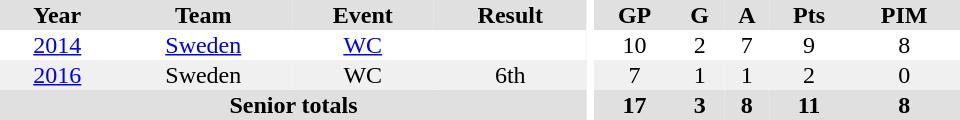<table border="0" cellpadding="1" cellspacing="0" ID="Table3" style="text-align:center; width:40em">
<tr ALIGN="center" bgcolor="#e0e0e0">
<th>Year</th>
<th>Team</th>
<th>Event</th>
<th>Result</th>
<th rowspan="99" bgcolor="#ffffff"></th>
<th>GP</th>
<th>G</th>
<th>A</th>
<th>Pts</th>
<th>PIM</th>
</tr>
<tr>
<td><a href='#'>2014</a></td>
<td><a href='#'>Sweden</a></td>
<td><a href='#'>WC</a></td>
<td></td>
<td>10</td>
<td>2</td>
<td>7</td>
<td>9</td>
<td>8</td>
</tr>
<tr bgcolor="#f0f0f0">
<td><a href='#'>2016</a></td>
<td>Sweden</td>
<td>WC</td>
<td>6th</td>
<td>7</td>
<td>1</td>
<td>1</td>
<td>2</td>
<td>0</td>
</tr>
<tr ALIGN="center" bgcolor="#e0e0e0">
<th colspan=4>Senior totals</th>
<th>17</th>
<th>3</th>
<th>8</th>
<th>11</th>
<th>8</th>
</tr>
</table>
